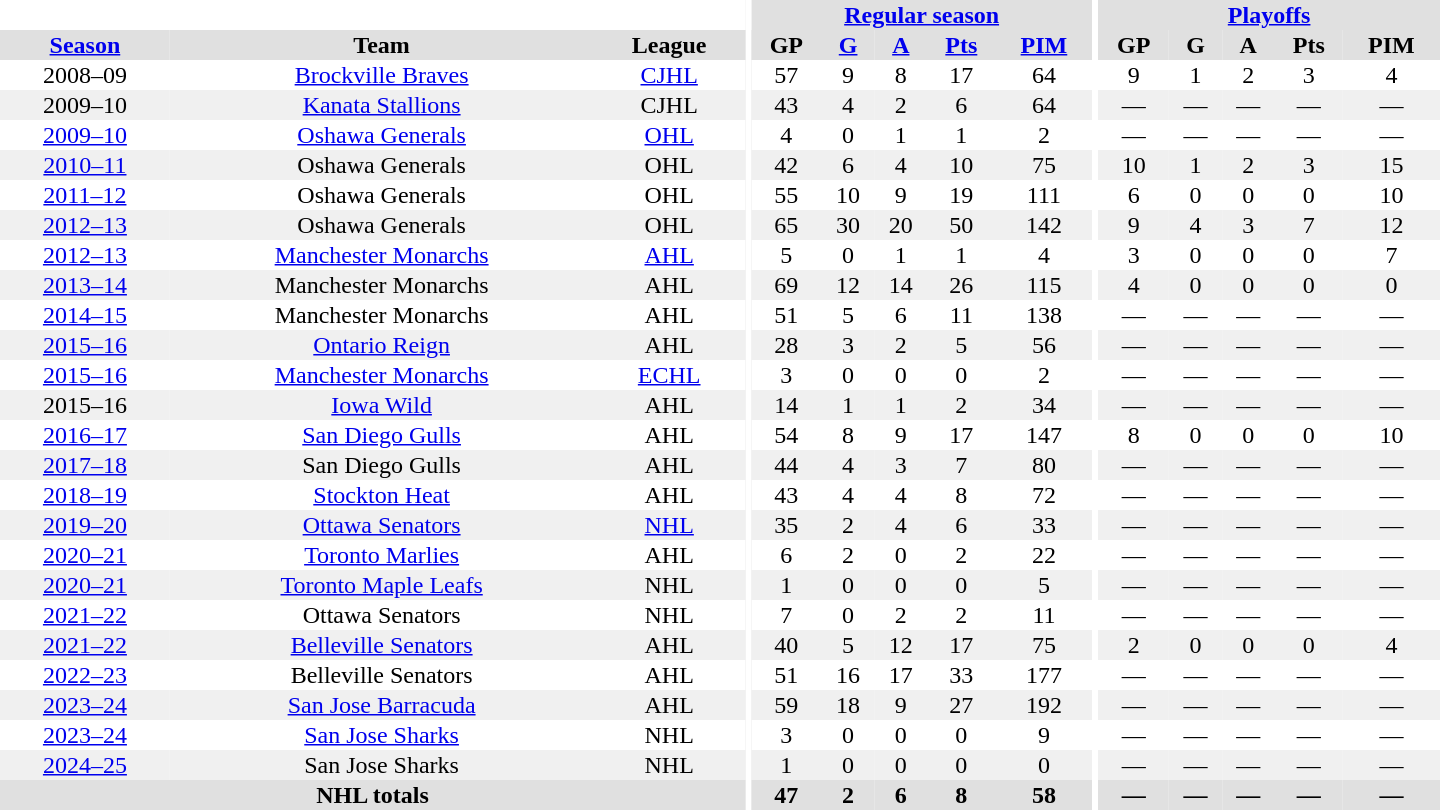<table border="0" cellpadding="1" cellspacing="0" style="text-align:center; width:60em">
<tr bgcolor="#e0e0e0">
<th colspan="3" bgcolor="#ffffff"></th>
<th rowspan="99" bgcolor="#ffffff"></th>
<th colspan="5"><a href='#'>Regular season</a></th>
<th rowspan="99" bgcolor="#ffffff"></th>
<th colspan="5"><a href='#'>Playoffs</a></th>
</tr>
<tr bgcolor="#e0e0e0">
<th><a href='#'>Season</a></th>
<th>Team</th>
<th>League</th>
<th>GP</th>
<th><a href='#'>G</a></th>
<th><a href='#'>A</a></th>
<th><a href='#'>Pts</a></th>
<th><a href='#'>PIM</a></th>
<th>GP</th>
<th>G</th>
<th>A</th>
<th>Pts</th>
<th>PIM</th>
</tr>
<tr>
<td>2008–09</td>
<td><a href='#'>Brockville Braves</a></td>
<td><a href='#'>CJHL</a></td>
<td>57</td>
<td>9</td>
<td>8</td>
<td>17</td>
<td>64</td>
<td>9</td>
<td>1</td>
<td>2</td>
<td>3</td>
<td>4</td>
</tr>
<tr bgcolor="#f0f0f0">
<td>2009–10</td>
<td><a href='#'>Kanata Stallions</a></td>
<td>CJHL</td>
<td>43</td>
<td>4</td>
<td>2</td>
<td>6</td>
<td>64</td>
<td>—</td>
<td>—</td>
<td>—</td>
<td>—</td>
<td>—</td>
</tr>
<tr>
<td><a href='#'>2009–10</a></td>
<td><a href='#'>Oshawa Generals</a></td>
<td><a href='#'>OHL</a></td>
<td>4</td>
<td>0</td>
<td>1</td>
<td>1</td>
<td>2</td>
<td>—</td>
<td>—</td>
<td>—</td>
<td>—</td>
<td>—</td>
</tr>
<tr bgcolor="#f0f0f0">
<td><a href='#'>2010–11</a></td>
<td>Oshawa Generals</td>
<td>OHL</td>
<td>42</td>
<td>6</td>
<td>4</td>
<td>10</td>
<td>75</td>
<td>10</td>
<td>1</td>
<td>2</td>
<td>3</td>
<td>15</td>
</tr>
<tr>
<td><a href='#'>2011–12</a></td>
<td>Oshawa Generals</td>
<td>OHL</td>
<td>55</td>
<td>10</td>
<td>9</td>
<td>19</td>
<td>111</td>
<td>6</td>
<td>0</td>
<td>0</td>
<td>0</td>
<td>10</td>
</tr>
<tr bgcolor="#f0f0f0">
<td><a href='#'>2012–13</a></td>
<td>Oshawa Generals</td>
<td>OHL</td>
<td>65</td>
<td>30</td>
<td>20</td>
<td>50</td>
<td>142</td>
<td>9</td>
<td>4</td>
<td>3</td>
<td>7</td>
<td>12</td>
</tr>
<tr>
<td><a href='#'>2012–13</a></td>
<td><a href='#'>Manchester Monarchs</a></td>
<td><a href='#'>AHL</a></td>
<td>5</td>
<td>0</td>
<td>1</td>
<td>1</td>
<td>4</td>
<td>3</td>
<td>0</td>
<td>0</td>
<td>0</td>
<td>7</td>
</tr>
<tr bgcolor="#f0f0f0">
<td><a href='#'>2013–14</a></td>
<td>Manchester Monarchs</td>
<td>AHL</td>
<td>69</td>
<td>12</td>
<td>14</td>
<td>26</td>
<td>115</td>
<td>4</td>
<td>0</td>
<td>0</td>
<td>0</td>
<td>0</td>
</tr>
<tr>
<td><a href='#'>2014–15</a></td>
<td>Manchester Monarchs</td>
<td>AHL</td>
<td>51</td>
<td>5</td>
<td>6</td>
<td>11</td>
<td>138</td>
<td>—</td>
<td>—</td>
<td>—</td>
<td>—</td>
<td>—</td>
</tr>
<tr bgcolor="#f0f0f0">
<td><a href='#'>2015–16</a></td>
<td><a href='#'>Ontario Reign</a></td>
<td>AHL</td>
<td>28</td>
<td>3</td>
<td>2</td>
<td>5</td>
<td>56</td>
<td>—</td>
<td>—</td>
<td>—</td>
<td>—</td>
<td>—</td>
</tr>
<tr>
<td><a href='#'>2015–16</a></td>
<td><a href='#'>Manchester Monarchs</a></td>
<td><a href='#'>ECHL</a></td>
<td>3</td>
<td>0</td>
<td>0</td>
<td>0</td>
<td>2</td>
<td>—</td>
<td>—</td>
<td>—</td>
<td>—</td>
<td>—</td>
</tr>
<tr bgcolor="#f0f0f0">
<td>2015–16</td>
<td><a href='#'>Iowa Wild</a></td>
<td>AHL</td>
<td>14</td>
<td>1</td>
<td>1</td>
<td>2</td>
<td>34</td>
<td>—</td>
<td>—</td>
<td>—</td>
<td>—</td>
<td>—</td>
</tr>
<tr>
<td><a href='#'>2016–17</a></td>
<td><a href='#'>San Diego Gulls</a></td>
<td>AHL</td>
<td>54</td>
<td>8</td>
<td>9</td>
<td>17</td>
<td>147</td>
<td>8</td>
<td>0</td>
<td>0</td>
<td>0</td>
<td>10</td>
</tr>
<tr bgcolor="#f0f0f0">
<td><a href='#'>2017–18</a></td>
<td>San Diego Gulls</td>
<td>AHL</td>
<td>44</td>
<td>4</td>
<td>3</td>
<td>7</td>
<td>80</td>
<td>—</td>
<td>—</td>
<td>—</td>
<td>—</td>
<td>—</td>
</tr>
<tr>
<td><a href='#'>2018–19</a></td>
<td><a href='#'>Stockton Heat</a></td>
<td>AHL</td>
<td>43</td>
<td>4</td>
<td>4</td>
<td>8</td>
<td>72</td>
<td>—</td>
<td>—</td>
<td>—</td>
<td>—</td>
<td>—</td>
</tr>
<tr bgcolor="#f0f0f0">
<td><a href='#'>2019–20</a></td>
<td><a href='#'>Ottawa Senators</a></td>
<td><a href='#'>NHL</a></td>
<td>35</td>
<td>2</td>
<td>4</td>
<td>6</td>
<td>33</td>
<td>—</td>
<td>—</td>
<td>—</td>
<td>—</td>
<td>—</td>
</tr>
<tr>
<td><a href='#'>2020–21</a></td>
<td><a href='#'>Toronto Marlies</a></td>
<td>AHL</td>
<td>6</td>
<td>2</td>
<td>0</td>
<td>2</td>
<td>22</td>
<td>—</td>
<td>—</td>
<td>—</td>
<td>—</td>
<td>—</td>
</tr>
<tr bgcolor="#f0f0f0">
<td><a href='#'>2020–21</a></td>
<td><a href='#'>Toronto Maple Leafs</a></td>
<td>NHL</td>
<td>1</td>
<td>0</td>
<td>0</td>
<td>0</td>
<td>5</td>
<td>—</td>
<td>—</td>
<td>—</td>
<td>—</td>
<td>—</td>
</tr>
<tr>
<td><a href='#'>2021–22</a></td>
<td>Ottawa Senators</td>
<td>NHL</td>
<td>7</td>
<td>0</td>
<td>2</td>
<td>2</td>
<td>11</td>
<td>—</td>
<td>—</td>
<td>—</td>
<td>—</td>
<td>—</td>
</tr>
<tr bgcolor="#f0f0f0">
<td><a href='#'>2021–22</a></td>
<td><a href='#'>Belleville Senators</a></td>
<td>AHL</td>
<td>40</td>
<td>5</td>
<td>12</td>
<td>17</td>
<td>75</td>
<td>2</td>
<td>0</td>
<td>0</td>
<td>0</td>
<td>4</td>
</tr>
<tr>
<td><a href='#'>2022–23</a></td>
<td>Belleville Senators</td>
<td>AHL</td>
<td>51</td>
<td>16</td>
<td>17</td>
<td>33</td>
<td>177</td>
<td>—</td>
<td>—</td>
<td>—</td>
<td>—</td>
<td>—</td>
</tr>
<tr bgcolor="#f0f0f0">
<td><a href='#'>2023–24</a></td>
<td><a href='#'>San Jose Barracuda</a></td>
<td>AHL</td>
<td>59</td>
<td>18</td>
<td>9</td>
<td>27</td>
<td>192</td>
<td>—</td>
<td>—</td>
<td>—</td>
<td>—</td>
<td>—</td>
</tr>
<tr>
<td><a href='#'>2023–24</a></td>
<td><a href='#'>San Jose Sharks</a></td>
<td>NHL</td>
<td>3</td>
<td>0</td>
<td>0</td>
<td>0</td>
<td>9</td>
<td>—</td>
<td>—</td>
<td>—</td>
<td>—</td>
<td>—</td>
</tr>
<tr bgcolor="#f0f0f0">
<td><a href='#'>2024–25</a></td>
<td>San Jose Sharks</td>
<td>NHL</td>
<td>1</td>
<td>0</td>
<td>0</td>
<td>0</td>
<td>0</td>
<td>—</td>
<td>—</td>
<td>—</td>
<td>—</td>
<td>—</td>
</tr>
<tr bgcolor="#e0e0e0">
<th colspan="3">NHL totals</th>
<th>47</th>
<th>2</th>
<th>6</th>
<th>8</th>
<th>58</th>
<th>—</th>
<th>—</th>
<th>—</th>
<th>—</th>
<th>—</th>
</tr>
</table>
